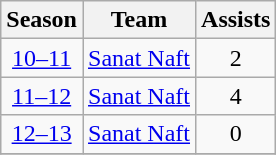<table class="wikitable" style="text-align: center;">
<tr>
<th>Season</th>
<th>Team</th>
<th>Assists</th>
</tr>
<tr>
<td><a href='#'>10–11</a></td>
<td align="left"><a href='#'>Sanat Naft</a></td>
<td>2</td>
</tr>
<tr>
<td><a href='#'>11–12</a></td>
<td align="left"><a href='#'>Sanat Naft</a></td>
<td>4</td>
</tr>
<tr>
<td><a href='#'>12–13</a></td>
<td align="left"><a href='#'>Sanat Naft</a></td>
<td>0</td>
</tr>
<tr>
</tr>
</table>
